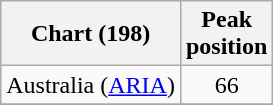<table class="wikitable">
<tr>
<th align="left">Chart (198)</th>
<th align="center">Peak<br>position</th>
</tr>
<tr>
<td>Australia (<a href='#'>ARIA</a>)</td>
<td align="center">66</td>
</tr>
<tr>
</tr>
<tr>
</tr>
</table>
